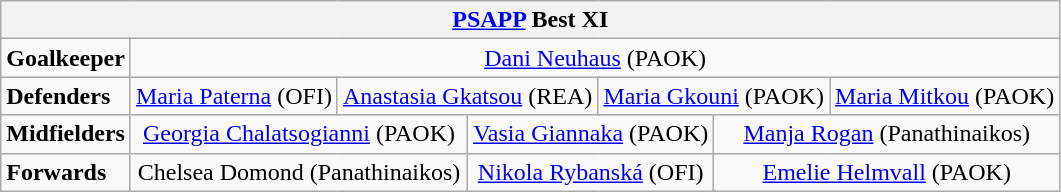<table class="wikitable">
<tr>
<th colspan="13"><a href='#'>PSAPP</a> Best XI</th>
</tr>
<tr>
<td><strong>Goalkeeper</strong></td>
<td colspan="12" align="center"> <a href='#'>Dani Neuhaus</a> (PAOK)</td>
</tr>
<tr>
<td><strong>Defenders</strong></td>
<td colspan="3" align="center"> <a href='#'>Maria Paterna</a> (OFI)</td>
<td colspan="3" align="center"> <a href='#'>Anastasia Gkatsou</a> (REA)</td>
<td colspan="3" align="center"> <a href='#'>Maria Gkouni</a> (PAOK)</td>
<td colspan="3" align="center"> <a href='#'>Maria Mitkou</a> (PAOK)</td>
</tr>
<tr>
<td><strong>Midfielders</strong></td>
<td colspan="4" align="center"> <a href='#'>Georgia Chalatsogianni</a> (PAOK)</td>
<td colspan="4" align="center"> <a href='#'>Vasia Giannaka</a> (PAOK)</td>
<td colspan="4" align="center"> <a href='#'>Manja Rogan</a> (Panathinaikos)</td>
</tr>
<tr>
<td><strong>Forwards</strong></td>
<td colspan="4" align="center"> Chelsea Domond (Panathinaikos)</td>
<td colspan="4" align="center"> <a href='#'>Nikola Rybanská</a> (OFI)</td>
<td colspan="4" align="center"> <a href='#'>Emelie Helmvall</a> (PAOK)</td>
</tr>
</table>
